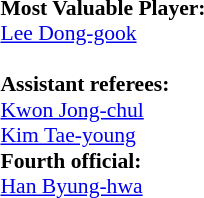<table width=100% style="font-size: 90%">
<tr>
<td><br><strong>Most Valuable Player:</strong>
<br> <a href='#'>Lee Dong-gook</a><br>
<br><strong>Assistant referees:</strong><br>
 <a href='#'>Kwon Jong-chul</a><br>
 <a href='#'>Kim Tae-young</a><br>
<strong>Fourth official:</strong><br>
 <a href='#'>Han Byung-hwa</a></td>
</tr>
</table>
